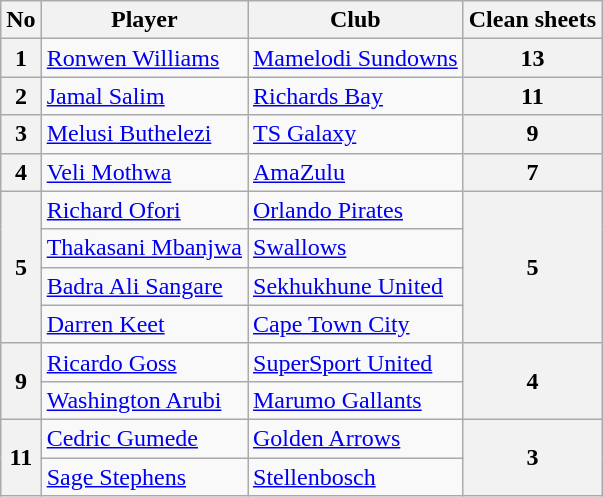<table class="wikitable sortable" style="text-align:center">
<tr>
<th>No</th>
<th>Player</th>
<th>Club</th>
<th>Clean sheets</th>
</tr>
<tr>
<th>1</th>
<td align ="left"> <a href='#'>Ronwen Williams</a></td>
<td align ="left"><a href='#'>Mamelodi Sundowns</a></td>
<th>13</th>
</tr>
<tr>
<th>2</th>
<td align="left">  <a href='#'>Jamal Salim</a></td>
<td align="left"><a href='#'>Richards Bay</a></td>
<th>11</th>
</tr>
<tr>
<th>3</th>
<td align="left"> <a href='#'>Melusi Buthelezi</a></td>
<td align="left"><a href='#'>TS Galaxy</a></td>
<th>9</th>
</tr>
<tr>
<th>4</th>
<td align ="left"> <a href='#'>Veli Mothwa</a></td>
<td align ="left"><a href='#'>AmaZulu</a></td>
<th>7</th>
</tr>
<tr>
<th rowspan ="4">5</th>
<td align="left"> <a href='#'>Richard Ofori</a></td>
<td align="left"><a href='#'>Orlando Pirates</a></td>
<th rowspan ="4">5</th>
</tr>
<tr>
<td align ="left"> <a href='#'>Thakasani Mbanjwa</a></td>
<td align ="left"><a href='#'>Swallows</a></td>
</tr>
<tr>
<td align ="left"> <a href='#'>Badra Ali Sangare</a></td>
<td align ="left"><a href='#'>Sekhukhune United</a></td>
</tr>
<tr>
<td align ="left"> <a href='#'>Darren Keet</a></td>
<td align ="left"><a href='#'>Cape Town City</a></td>
</tr>
<tr>
<th rowspan ="2">9</th>
<td align ="left"> <a href='#'>Ricardo Goss</a></td>
<td align ="left"><a href='#'>SuperSport United</a></td>
<th rowspan ="2">4</th>
</tr>
<tr>
<td align ="left"> <a href='#'>Washington Arubi</a></td>
<td align="left"><a href='#'>Marumo Gallants</a></td>
</tr>
<tr>
<th rowspan ="2">11</th>
<td align ="left"> <a href='#'>Cedric Gumede</a></td>
<td align ="left"><a href='#'>Golden Arrows</a></td>
<th rowspan ="2">3</th>
</tr>
<tr>
<td align ="left"> <a href='#'>Sage Stephens</a></td>
<td align ="left"><a href='#'>Stellenbosch</a></td>
</tr>
</table>
